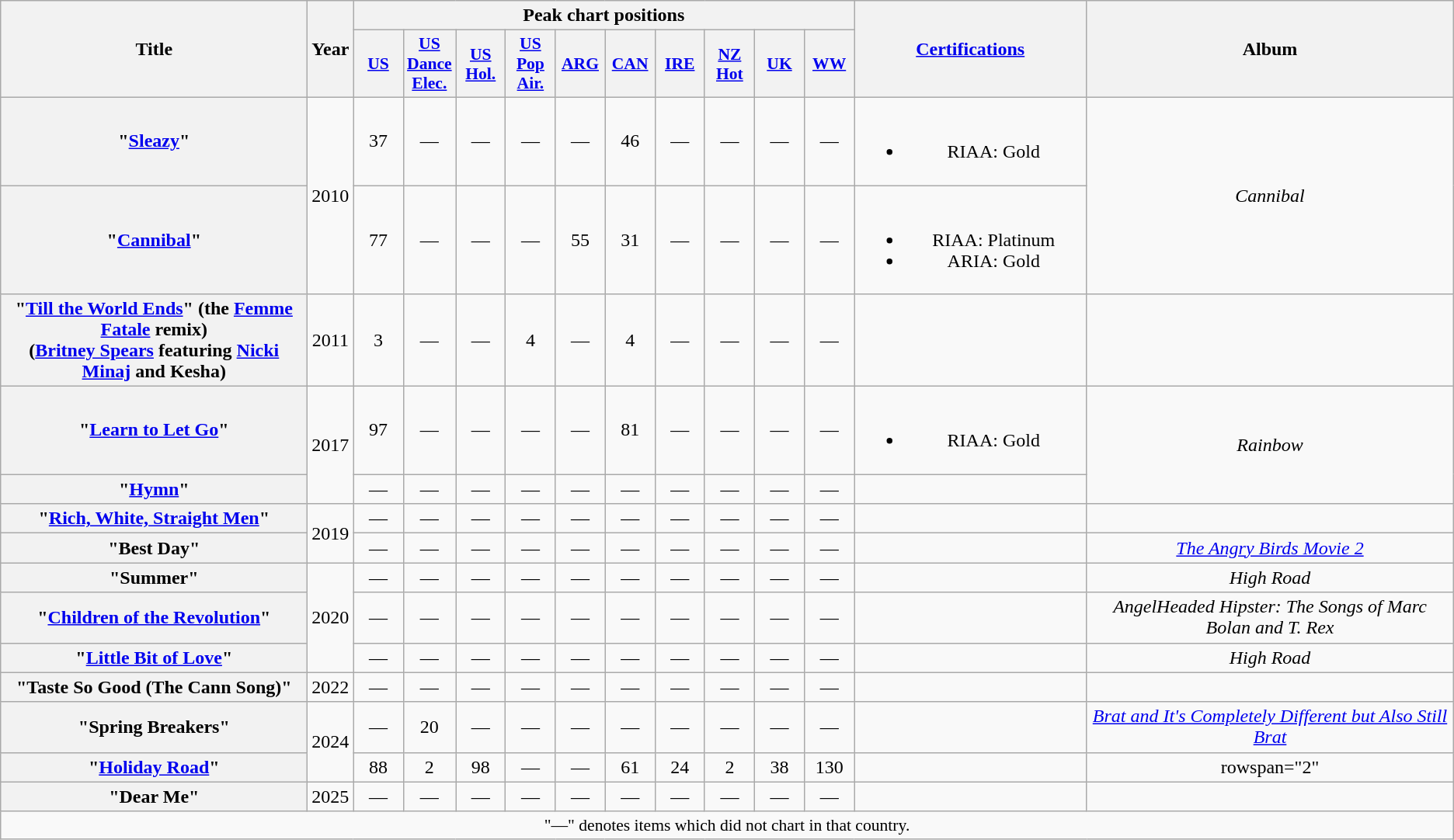<table class="wikitable plainrowheaders" style="text-align:center;">
<tr>
<th scope="col" rowspan="2" style="width:16em;">Title</th>
<th scope="col" rowspan="2">Year</th>
<th scope="col" colspan="10">Peak chart positions</th>
<th scope="col" rowspan="2" style="width:12em;"><a href='#'>Certifications</a></th>
<th scope="col" rowspan="2">Album</th>
</tr>
<tr>
<th scope="col" style="width:2.5em;font-size:90%;"><a href='#'>US</a><br></th>
<th scope="col" style="width:2.5em;font-size:90%;"><a href='#'>US<br>Dance Elec.</a><br></th>
<th scope="col" style="width:2.5em;font-size:90%;"><a href='#'>US<br>Hol.</a><br></th>
<th scope="col" style="width:2.5em;font-size:90%;"><a href='#'>US<br>Pop Air.</a><br></th>
<th scope="col" style="width:2.5em;font-size:90%;"><a href='#'>ARG</a><br></th>
<th scope="col" style="width:2.5em;font-size:90%;"><a href='#'>CAN</a><br></th>
<th scope="col" style="width:2.5em;font-size:90%;"><a href='#'>IRE</a><br></th>
<th scope="col" style="width:2.5em;font-size:90%;"><a href='#'>NZ<br>Hot</a><br></th>
<th scope="col" style="width:2.5em;font-size:90%;"><a href='#'>UK</a><br></th>
<th scope="col" style="width:2.5em;font-size:90%;"><a href='#'>WW</a><br></th>
</tr>
<tr>
<th scope="row">"<a href='#'>Sleazy</a>"</th>
<td rowspan="2">2010</td>
<td>37</td>
<td>—</td>
<td>—</td>
<td>—</td>
<td>—</td>
<td>46</td>
<td>—</td>
<td>—</td>
<td>—</td>
<td>—</td>
<td><br><ul><li>RIAA: Gold</li></ul></td>
<td rowspan="2"><em>Cannibal</em></td>
</tr>
<tr>
<th scope="row">"<a href='#'>Cannibal</a>"</th>
<td>77</td>
<td>—</td>
<td>—</td>
<td>—</td>
<td>55</td>
<td>31</td>
<td>—</td>
<td>—</td>
<td>—</td>
<td>—</td>
<td><br><ul><li>RIAA: Platinum</li><li>ARIA: Gold</li></ul></td>
</tr>
<tr>
<th scope="row">"<a href='#'>Till the World Ends</a>" (the <a href='#'>Femme Fatale</a> remix)<br><span>(<a href='#'>Britney Spears</a> featuring <a href='#'>Nicki Minaj</a> and Kesha)</span></th>
<td>2011</td>
<td>3</td>
<td>—</td>
<td>—</td>
<td>4</td>
<td>—</td>
<td>4</td>
<td>—</td>
<td>—</td>
<td>—</td>
<td>—</td>
<td></td>
<td></td>
</tr>
<tr>
<th scope="row">"<a href='#'>Learn to Let Go</a>"</th>
<td rowspan="2">2017</td>
<td>97</td>
<td>—</td>
<td>—</td>
<td>—</td>
<td>—</td>
<td>81</td>
<td>—</td>
<td>—</td>
<td>—</td>
<td>—</td>
<td><br><ul><li>RIAA: Gold</li></ul></td>
<td rowspan="2"><em>Rainbow</em></td>
</tr>
<tr>
<th scope="row">"<a href='#'>Hymn</a>"</th>
<td>—</td>
<td>—</td>
<td>—</td>
<td>—</td>
<td>—</td>
<td>—</td>
<td>—</td>
<td>—</td>
<td>—</td>
<td>—</td>
<td></td>
</tr>
<tr>
<th scope="row">"<a href='#'>Rich, White, Straight Men</a>"</th>
<td rowspan="2">2019</td>
<td>—</td>
<td>—</td>
<td>—</td>
<td>—</td>
<td>—</td>
<td>—</td>
<td>—</td>
<td>—</td>
<td>—</td>
<td>—</td>
<td></td>
<td></td>
</tr>
<tr>
<th scope="row">"Best Day"</th>
<td>—</td>
<td>—</td>
<td>—</td>
<td>—</td>
<td>—</td>
<td>—</td>
<td>—</td>
<td>—</td>
<td>—</td>
<td>—</td>
<td></td>
<td><em><a href='#'>The Angry Birds Movie 2</a></em></td>
</tr>
<tr>
<th scope="row">"Summer"</th>
<td rowspan="3">2020</td>
<td>—</td>
<td>—</td>
<td>—</td>
<td>—</td>
<td>—</td>
<td>—</td>
<td>—</td>
<td>—</td>
<td>—</td>
<td>—</td>
<td></td>
<td><em>High Road</em></td>
</tr>
<tr>
<th scope="row">"<a href='#'>Children of the Revolution</a>"</th>
<td>—</td>
<td>—</td>
<td>—</td>
<td>—</td>
<td>—</td>
<td>—</td>
<td>—</td>
<td>—</td>
<td>—</td>
<td>—</td>
<td></td>
<td><em>AngelHeaded Hipster: The Songs of Marc Bolan and T. Rex</em></td>
</tr>
<tr>
<th scope="row">"<a href='#'>Little Bit of Love</a>"</th>
<td>—</td>
<td>—</td>
<td>—</td>
<td>—</td>
<td>—</td>
<td>—</td>
<td>—</td>
<td>—</td>
<td>—</td>
<td>—</td>
<td></td>
<td><em>High Road</em></td>
</tr>
<tr>
<th scope="row">"Taste So Good (The Cann Song)"<br></th>
<td>2022</td>
<td>—</td>
<td>—</td>
<td>—</td>
<td>—</td>
<td>—</td>
<td>—</td>
<td>—</td>
<td>—</td>
<td>—</td>
<td>—</td>
<td></td>
<td></td>
</tr>
<tr>
<th scope="row">"Spring Breakers"<br></th>
<td rowspan="2">2024</td>
<td>—</td>
<td>20</td>
<td>—</td>
<td>—</td>
<td>—</td>
<td>—</td>
<td>—</td>
<td>—</td>
<td>—</td>
<td>—</td>
<td></td>
<td><em><a href='#'>Brat and It's Completely Different but Also Still Brat</a></em></td>
</tr>
<tr>
<th scope="row">"<a href='#'>Holiday Road</a>"</th>
<td>88</td>
<td>2</td>
<td>98</td>
<td>—</td>
<td>—</td>
<td>61</td>
<td>24</td>
<td>2</td>
<td>38</td>
<td>130</td>
<td></td>
<td>rowspan="2" </td>
</tr>
<tr>
<th scope="row">"Dear Me"</th>
<td>2025</td>
<td>—</td>
<td>—</td>
<td>—</td>
<td>—</td>
<td>—</td>
<td>—</td>
<td>—</td>
<td>—</td>
<td>—</td>
<td>—</td>
<td></td>
</tr>
<tr>
<td colspan="14" style="font-size:90%">"—" denotes items which did not chart in that country.</td>
</tr>
</table>
